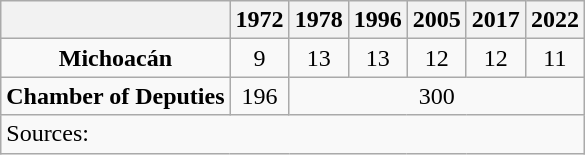<table class="wikitable" style="text-align: center">
<tr>
<th></th>
<th>1972</th>
<th>1978</th>
<th>1996</th>
<th>2005</th>
<th>2017</th>
<th>2022</th>
</tr>
<tr>
<td><strong>Michoacán</strong></td>
<td>9</td>
<td>13</td>
<td>13</td>
<td>12</td>
<td>12</td>
<td>11</td>
</tr>
<tr>
<td><strong>Chamber of Deputies</strong></td>
<td>196</td>
<td colspan=5>300</td>
</tr>
<tr>
<td colspan=7 style="text-align: left">Sources: </td>
</tr>
</table>
